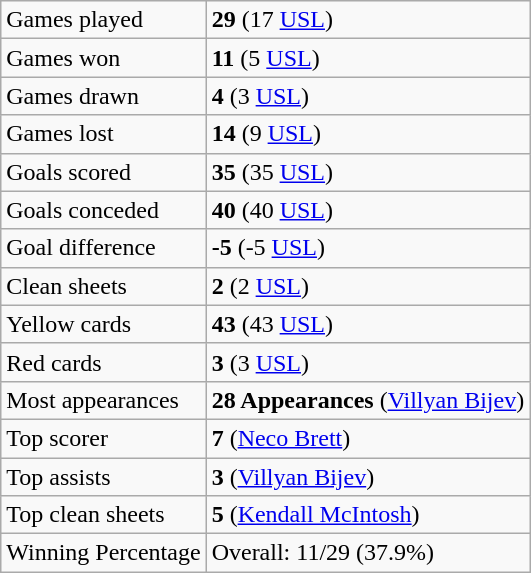<table class="wikitable">
<tr>
<td>Games played</td>
<td><strong>29</strong> (17 <a href='#'>USL</a>)</td>
</tr>
<tr>
<td>Games won</td>
<td><strong>11</strong> (5 <a href='#'>USL</a>)</td>
</tr>
<tr>
<td>Games drawn</td>
<td><strong>4</strong> (3 <a href='#'>USL</a>)</td>
</tr>
<tr>
<td>Games lost</td>
<td><strong>14</strong> (9 <a href='#'>USL</a>)</td>
</tr>
<tr>
<td>Goals scored</td>
<td><strong>35</strong> (35 <a href='#'>USL</a>)</td>
</tr>
<tr>
<td>Goals conceded</td>
<td><strong>40</strong> (40 <a href='#'>USL</a>)</td>
</tr>
<tr>
<td>Goal difference</td>
<td><strong>-5</strong> (-5 <a href='#'>USL</a>)</td>
</tr>
<tr>
<td>Clean sheets</td>
<td><strong>2</strong> (2 <a href='#'>USL</a>)</td>
</tr>
<tr>
<td>Yellow cards</td>
<td><strong>43</strong> (43 <a href='#'>USL</a>)</td>
</tr>
<tr>
<td>Red cards</td>
<td><strong>3</strong> (3 <a href='#'>USL</a>)</td>
</tr>
<tr>
<td>Most appearances</td>
<td><strong>28 Appearances</strong> (<a href='#'>Villyan Bijev</a>)</td>
</tr>
<tr>
<td>Top scorer</td>
<td><strong>7</strong> (<a href='#'>Neco Brett</a>)</td>
</tr>
<tr>
<td>Top assists</td>
<td><strong>3</strong> (<a href='#'>Villyan Bijev</a>)</td>
</tr>
<tr>
<td>Top clean sheets</td>
<td><strong>5</strong> (<a href='#'>Kendall McIntosh</a>)</td>
</tr>
<tr>
<td>Winning Percentage</td>
<td>Overall: 11/29 (37.9%)</td>
</tr>
</table>
